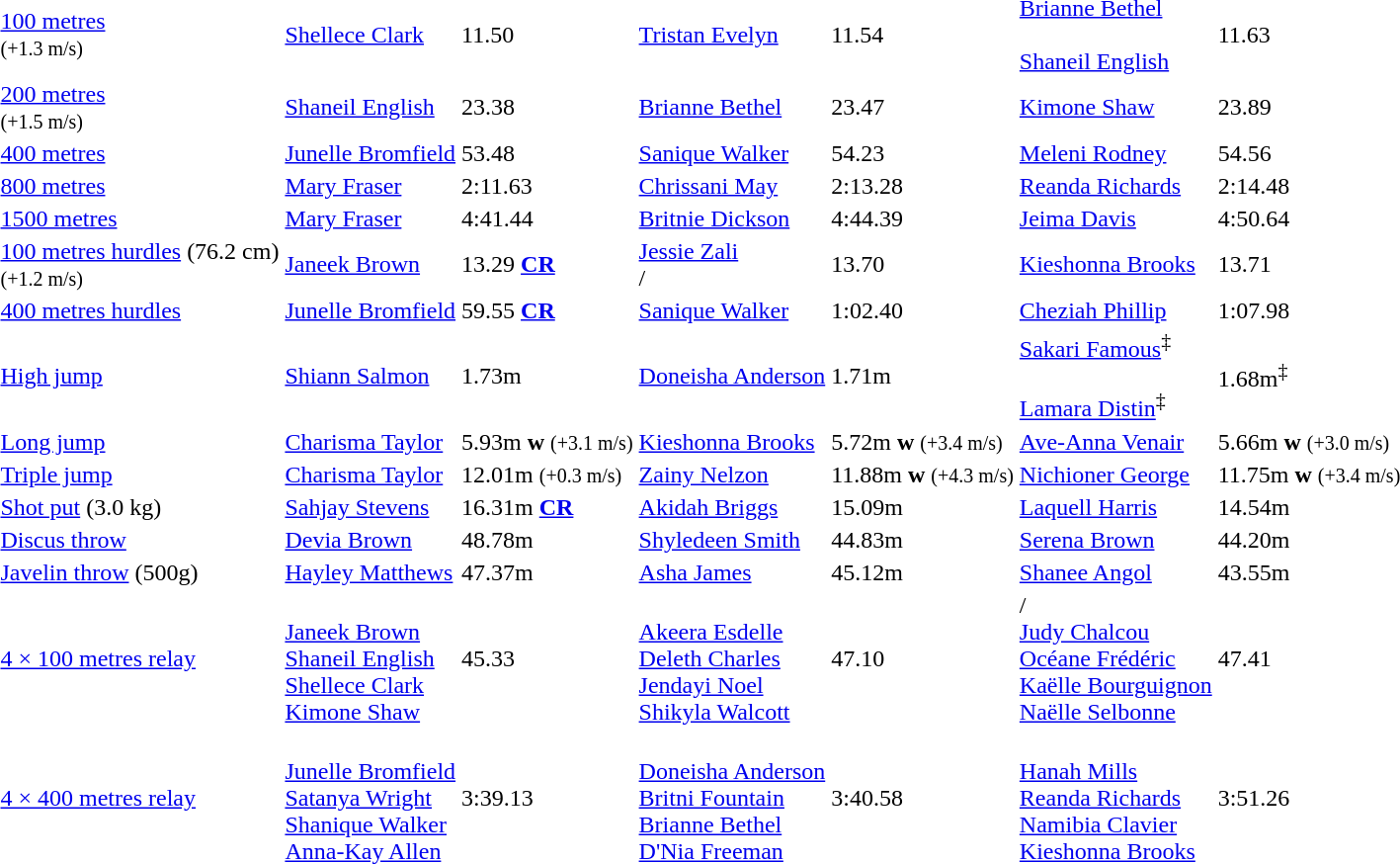<table>
<tr>
<td><a href='#'>100 metres</a> <br> <small>(+1.3 m/s)</small></td>
<td align=left><a href='#'>Shellece Clark</a> <br> </td>
<td>11.50</td>
<td align=left><a href='#'>Tristan Evelyn</a> <br> </td>
<td>11.54</td>
<td align=left><a href='#'>Brianne Bethel</a> <br>  <br> <a href='#'>Shaneil English</a><br> </td>
<td>11.63</td>
</tr>
<tr>
<td><a href='#'>200 metres</a> <br> <small>(+1.5 m/s)</small></td>
<td align=left><a href='#'>Shaneil English</a> <br> </td>
<td>23.38</td>
<td align=left><a href='#'>Brianne Bethel</a> <br> </td>
<td>23.47</td>
<td align=left><a href='#'>Kimone Shaw</a> <br> </td>
<td>23.89</td>
</tr>
<tr>
<td><a href='#'>400 metres</a></td>
<td align=left><a href='#'>Junelle Bromfield</a> <br> </td>
<td>53.48</td>
<td align=left><a href='#'>Sanique Walker</a> <br> </td>
<td>54.23</td>
<td align=left><a href='#'>Meleni Rodney</a> <br> </td>
<td>54.56</td>
</tr>
<tr>
<td><a href='#'>800 metres</a></td>
<td align=left><a href='#'>Mary Fraser</a> <br> </td>
<td>2:11.63</td>
<td align=left><a href='#'>Chrissani May</a> <br> </td>
<td>2:13.28</td>
<td align=left><a href='#'>Reanda Richards</a> <br> </td>
<td>2:14.48</td>
</tr>
<tr>
<td><a href='#'>1500 metres</a></td>
<td align=left><a href='#'>Mary Fraser</a> <br> </td>
<td>4:41.44</td>
<td align=left><a href='#'>Britnie Dickson</a> <br> </td>
<td>4:44.39</td>
<td align=left><a href='#'>Jeima Davis</a> <br> </td>
<td>4:50.64</td>
</tr>
<tr>
<td><a href='#'>100 metres hurdles</a> (76.2 cm) <br> <small>(+1.2 m/s)</small></td>
<td align=left><a href='#'>Janeek Brown</a> <br> </td>
<td>13.29 <strong><a href='#'>CR</a></strong></td>
<td align=left><a href='#'>Jessie Zali</a> <br> /</td>
<td>13.70</td>
<td align=left><a href='#'>Kieshonna Brooks</a> <br> </td>
<td>13.71</td>
</tr>
<tr>
<td><a href='#'>400 metres hurdles</a></td>
<td align=left><a href='#'>Junelle Bromfield</a> <br> </td>
<td>59.55 <strong><a href='#'>CR</a></strong></td>
<td align=left><a href='#'>Sanique Walker</a> <br> </td>
<td>1:02.40</td>
<td align=left><a href='#'>Cheziah Phillip</a> <br> </td>
<td>1:07.98</td>
</tr>
<tr>
<td><a href='#'>High jump</a></td>
<td align=left><a href='#'>Shiann Salmon</a> <br> </td>
<td>1.73m</td>
<td align=left><a href='#'>Doneisha Anderson</a> <br> </td>
<td>1.71m</td>
<td align=left><a href='#'>Sakari Famous</a><sup>‡</sup> <br>  <br> <a href='#'>Lamara Distin</a><sup>‡</sup> <br> </td>
<td>1.68m<sup>‡</sup></td>
</tr>
<tr>
<td><a href='#'>Long jump</a></td>
<td align=left><a href='#'>Charisma Taylor</a> <br> </td>
<td>5.93m <strong>w</strong> <small>(+3.1 m/s)</small></td>
<td align=left><a href='#'>Kieshonna Brooks</a> <br> </td>
<td>5.72m <strong>w</strong> <small>(+3.4 m/s)</small></td>
<td align=left><a href='#'>Ave-Anna Venair</a> <br> </td>
<td>5.66m <strong>w</strong> <small>(+3.0 m/s)</small></td>
</tr>
<tr>
<td><a href='#'>Triple jump</a></td>
<td align=left><a href='#'>Charisma Taylor</a> <br> </td>
<td>12.01m <small>(+0.3 m/s)</small></td>
<td align=left><a href='#'>Zainy Nelzon</a> <br> </td>
<td>11.88m <strong>w</strong> <small>(+4.3 m/s)</small></td>
<td align=left><a href='#'>Nichioner George</a> <br> </td>
<td>11.75m <strong>w</strong> <small>(+3.4 m/s)</small></td>
</tr>
<tr>
<td><a href='#'>Shot put</a> (3.0 kg)</td>
<td align=left><a href='#'>Sahjay Stevens</a> <br> </td>
<td>16.31m <strong><a href='#'>CR</a></strong></td>
<td align=left><a href='#'>Akidah Briggs</a> <br> </td>
<td>15.09m</td>
<td align=left><a href='#'>Laquell Harris</a> <br> </td>
<td>14.54m</td>
</tr>
<tr>
<td><a href='#'>Discus throw</a></td>
<td align=left><a href='#'>Devia Brown</a> <br> </td>
<td>48.78m</td>
<td align=left><a href='#'>Shyledeen Smith</a> <br> </td>
<td>44.83m</td>
<td align=left><a href='#'>Serena Brown</a> <br> </td>
<td>44.20m</td>
</tr>
<tr>
<td><a href='#'>Javelin throw</a> (500g)</td>
<td align=left><a href='#'>Hayley Matthews</a> <br> </td>
<td>47.37m</td>
<td align=left><a href='#'>Asha James</a> <br> </td>
<td>45.12m</td>
<td align=left><a href='#'>Shanee Angol</a> <br> </td>
<td>43.55m</td>
</tr>
<tr>
<td><a href='#'>4 × 100 metres relay</a></td>
<td align=left> <br><a href='#'>Janeek Brown</a><br><a href='#'>Shaneil English</a><br><a href='#'>Shellece Clark</a><br><a href='#'>Kimone Shaw</a></td>
<td>45.33</td>
<td align=left> <br><a href='#'>Akeera Esdelle</a><br><a href='#'>Deleth Charles</a><br><a href='#'>Jendayi Noel</a><br><a href='#'>Shikyla Walcott</a></td>
<td>47.10</td>
<td align=left>/ <br><a href='#'>Judy Chalcou</a><br><a href='#'>Océane Frédéric</a><br><a href='#'>Kaëlle Bourguignon</a><br><a href='#'>Naëlle Selbonne</a></td>
<td>47.41</td>
</tr>
<tr>
<td><a href='#'>4 × 400 metres relay</a></td>
<td align=left> <br><a href='#'>Junelle Bromfield</a><br><a href='#'>Satanya Wright</a><br><a href='#'>Shanique Walker</a><br><a href='#'>Anna-Kay Allen</a></td>
<td>3:39.13</td>
<td align=left> <br><a href='#'>Doneisha Anderson</a><br><a href='#'>Britni Fountain</a><br><a href='#'>Brianne Bethel</a><br><a href='#'>D'Nia Freeman</a></td>
<td>3:40.58</td>
<td align=left> <br><a href='#'>Hanah Mills</a><br><a href='#'>Reanda Richards</a><br><a href='#'>Namibia Clavier</a><br><a href='#'>Kieshonna Brooks</a></td>
<td>3:51.26</td>
</tr>
</table>
